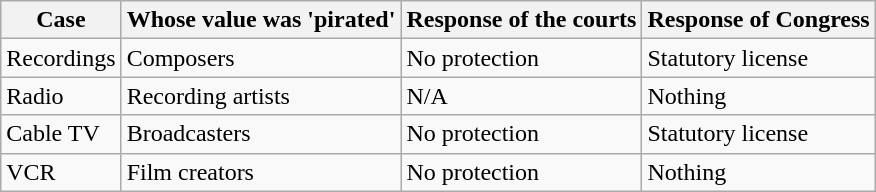<table class="wikitable">
<tr>
<th>Case</th>
<th>Whose value was 'pirated'</th>
<th>Response of the courts</th>
<th>Response of Congress</th>
</tr>
<tr>
<td>Recordings</td>
<td>Composers</td>
<td>No protection</td>
<td>Statutory license</td>
</tr>
<tr>
<td>Radio</td>
<td>Recording artists</td>
<td>N/A</td>
<td>Nothing</td>
</tr>
<tr>
<td>Cable TV</td>
<td>Broadcasters</td>
<td>No protection</td>
<td>Statutory license</td>
</tr>
<tr>
<td>VCR</td>
<td>Film creators</td>
<td>No protection</td>
<td>Nothing</td>
</tr>
</table>
